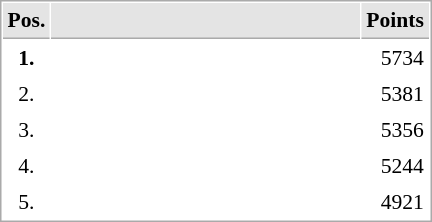<table cellspacing="1" cellpadding="3" style="border:1px solid #AAAAAA;font-size:90%">
<tr bgcolor="#E4E4E4">
<th style="border-bottom:1px solid #AAAAAA" width=10>Pos.</th>
<th style="border-bottom:1px solid #AAAAAA" width=200></th>
<th style="border-bottom:1px solid #AAAAAA" width=20>Points</th>
</tr>
<tr>
<td align="center"><strong>1.</strong></td>
<td><strong></strong></td>
<td align="right">5734</td>
</tr>
<tr>
<td align="center">2.</td>
<td></td>
<td align="right">5381</td>
</tr>
<tr>
<td align="center">3.</td>
<td></td>
<td align="right">5356</td>
</tr>
<tr>
<td align="center">4.</td>
<td></td>
<td align="right">5244</td>
</tr>
<tr>
<td align="center">5.</td>
<td></td>
<td align="right">4921</td>
</tr>
</table>
